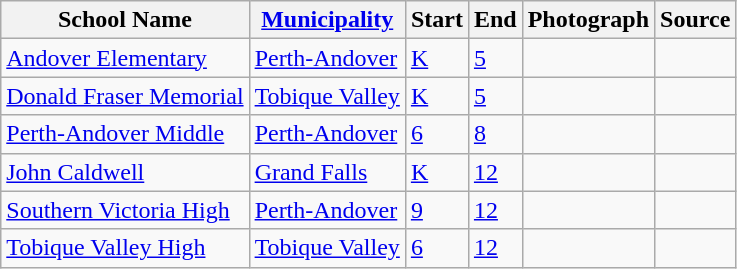<table class="wikitable sortable">
<tr>
<th>School Name</th>
<th><a href='#'>Municipality</a></th>
<th>Start</th>
<th>End</th>
<th>Photograph</th>
<th>Source</th>
</tr>
<tr>
<td><a href='#'>Andover Elementary</a></td>
<td><a href='#'>Perth-Andover</a></td>
<td><a href='#'>K</a></td>
<td><a href='#'>5</a></td>
<td></td>
<td></td>
</tr>
<tr>
<td><a href='#'>Donald Fraser Memorial</a></td>
<td><a href='#'>Tobique Valley</a></td>
<td><a href='#'>K</a></td>
<td><a href='#'>5</a></td>
<td></td>
<td></td>
</tr>
<tr>
<td><a href='#'>Perth-Andover Middle</a></td>
<td><a href='#'>Perth-Andover</a></td>
<td><a href='#'>6</a></td>
<td><a href='#'>8</a></td>
<td></td>
<td></td>
</tr>
<tr>
<td><a href='#'>John Caldwell</a></td>
<td><a href='#'>Grand Falls</a></td>
<td><a href='#'>K</a></td>
<td><a href='#'>12</a></td>
<td></td>
<td></td>
</tr>
<tr>
<td><a href='#'>Southern Victoria High</a></td>
<td><a href='#'>Perth-Andover</a></td>
<td><a href='#'>9</a></td>
<td><a href='#'>12</a></td>
<td></td>
<td></td>
</tr>
<tr>
<td><a href='#'>Tobique Valley High</a></td>
<td><a href='#'>Tobique Valley</a></td>
<td><a href='#'>6</a></td>
<td><a href='#'>12</a></td>
<td></td>
<td></td>
</tr>
</table>
